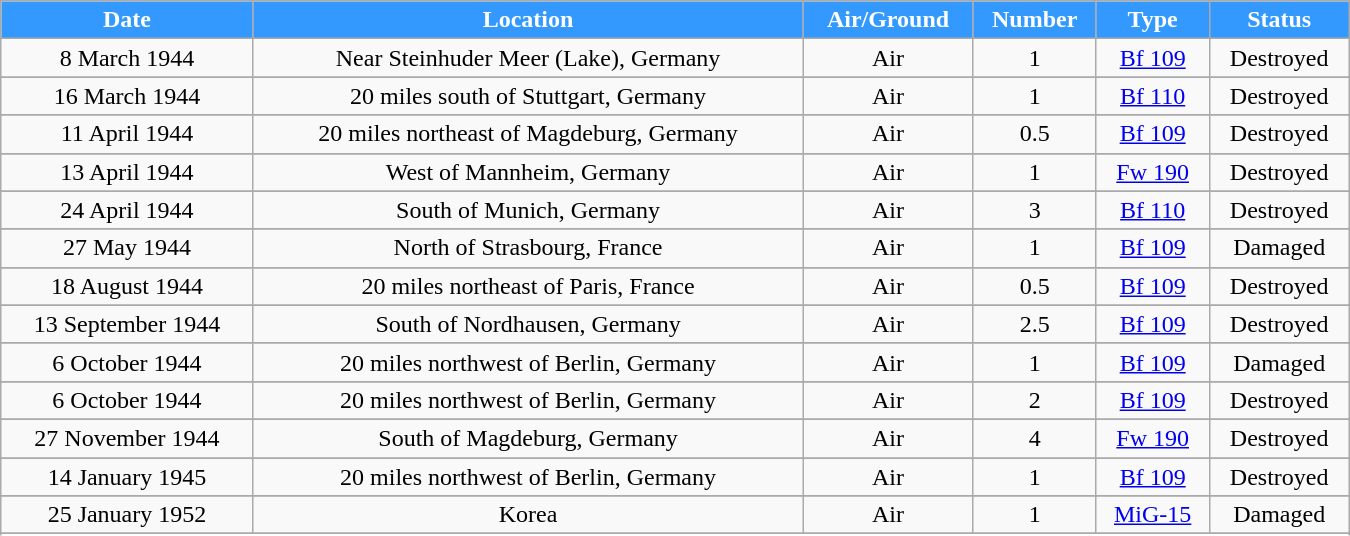<table align=center class="wikitable" style="width:900px;">
<tr style="color:white;">
<th style="background-color: #3399ff">Date</th>
<th style="background-color: #3399ff">Location</th>
<th style="background-color: #3399ff">Air/Ground</th>
<th style="background-color: #3399ff">Number</th>
<th style="background-color: #3399ff">Type</th>
<th style="background-color: #3399ff">Status</th>
</tr>
<tr>
<td align=center>8 March 1944</td>
<td align=center>Near Steinhuder Meer (Lake), Germany</td>
<td align=center>Air</td>
<td align=center>1</td>
<td align=center><a href='#'>Bf 109</a></td>
<td align=center>Destroyed</td>
</tr>
<tr style="background: #eeeeee;">
</tr>
<tr>
<td align=center>16 March 1944</td>
<td align=center>20 miles south of Stuttgart, Germany</td>
<td align=center>Air</td>
<td align=center>1</td>
<td align=center><a href='#'>Bf 110</a></td>
<td align=center>Destroyed</td>
</tr>
<tr style="background: #eeeeee;">
</tr>
<tr>
<td align=center>11 April 1944</td>
<td align=center>20 miles northeast of Magdeburg, Germany</td>
<td align=center>Air</td>
<td align=center>0.5</td>
<td align=center><a href='#'>Bf 109</a></td>
<td align=center>Destroyed</td>
</tr>
<tr style="background: #eeeeee;">
</tr>
<tr>
<td align=center>13 April 1944</td>
<td align=center>West of Mannheim, Germany</td>
<td align=center>Air</td>
<td align=center>1</td>
<td align=center><a href='#'>Fw 190</a></td>
<td align=center>Destroyed</td>
</tr>
<tr style="background: #eeeeee;">
</tr>
<tr>
<td align=center>24 April 1944</td>
<td align=center>South of Munich, Germany</td>
<td align=center>Air</td>
<td align=center>3</td>
<td align=center><a href='#'>Bf 110</a></td>
<td align=center>Destroyed</td>
</tr>
<tr style="background: #eeeeee;">
</tr>
<tr>
<td align=center>27 May 1944</td>
<td align=center>North of Strasbourg, France</td>
<td align=center>Air</td>
<td align=center>1</td>
<td align=center><a href='#'>Bf 109</a></td>
<td align=center>Damaged</td>
</tr>
<tr style="background: #eeeeee;">
</tr>
<tr>
<td align=center>18 August 1944</td>
<td align=center>20 miles northeast of Paris, France</td>
<td align=center>Air</td>
<td align=center>0.5</td>
<td align=center><a href='#'>Bf 109</a></td>
<td align=center>Destroyed</td>
</tr>
<tr style="background: #eeeeee;">
</tr>
<tr>
<td align=center>13 September 1944</td>
<td align=center>South of Nordhausen, Germany</td>
<td align=center>Air</td>
<td align=center>2.5</td>
<td align=center><a href='#'>Bf 109</a></td>
<td align=center>Destroyed</td>
</tr>
<tr style="background: #eeeeee;">
</tr>
<tr>
<td align=center>6 October 1944</td>
<td align=center>20 miles northwest of Berlin, Germany</td>
<td align=center>Air</td>
<td align=center>1</td>
<td align=center><a href='#'>Bf 109</a></td>
<td align=center>Damaged</td>
</tr>
<tr style="background: #eeeeee;">
</tr>
<tr>
<td align=center>6 October 1944</td>
<td align=center>20 miles northwest of Berlin, Germany</td>
<td align=center>Air</td>
<td align=center>2</td>
<td align=center><a href='#'>Bf 109</a></td>
<td align=center>Destroyed</td>
</tr>
<tr style="background: #eeeeee;">
</tr>
<tr>
<td align=center>27 November 1944</td>
<td align=center>South of Magdeburg, Germany</td>
<td align=center>Air</td>
<td align=center>4</td>
<td align=center><a href='#'>Fw 190</a></td>
<td align=center>Destroyed</td>
</tr>
<tr style="background: #eeeeee;">
</tr>
<tr>
<td align=center>14 January 1945</td>
<td align=center>20 miles northwest of Berlin, Germany</td>
<td align=center>Air</td>
<td align=center>1</td>
<td align=center><a href='#'>Bf 109</a></td>
<td align=center>Destroyed</td>
</tr>
<tr style="background: #eeeeee;">
</tr>
<tr>
<td align=center>25 January 1952</td>
<td align=center>Korea</td>
<td align=center>Air</td>
<td align=center>1</td>
<td align=center><a href='#'>MiG-15</a></td>
<td align=center>Damaged</td>
</tr>
<tr style="background: #eeeeee;">
</tr>
<tr>
</tr>
</table>
